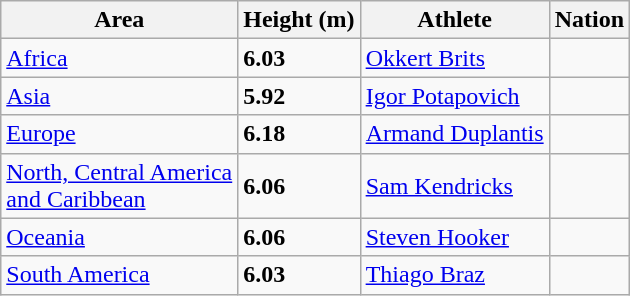<table class="wikitable">
<tr>
<th>Area</th>
<th>Height (m)</th>
<th>Athlete</th>
<th>Nation</th>
</tr>
<tr>
<td><a href='#'>Africa</a> </td>
<td><strong>6.03</strong></td>
<td><a href='#'>Okkert Brits</a></td>
<td></td>
</tr>
<tr>
<td><a href='#'>Asia</a> </td>
<td><strong>5.92</strong></td>
<td><a href='#'>Igor Potapovich</a></td>
<td></td>
</tr>
<tr>
<td><a href='#'>Europe</a> </td>
<td><strong>6.18</strong> </td>
<td><a href='#'>Armand Duplantis</a></td>
<td></td>
</tr>
<tr>
<td><a href='#'>North, Central America<br> and Caribbean</a> </td>
<td><strong>6.06</strong></td>
<td><a href='#'>Sam Kendricks</a></td>
<td></td>
</tr>
<tr>
<td><a href='#'>Oceania</a> </td>
<td><strong>6.06</strong></td>
<td><a href='#'>Steven Hooker</a></td>
<td></td>
</tr>
<tr>
<td><a href='#'>South America</a> </td>
<td><strong>6.03</strong> </td>
<td><a href='#'>Thiago Braz</a></td>
<td></td>
</tr>
</table>
